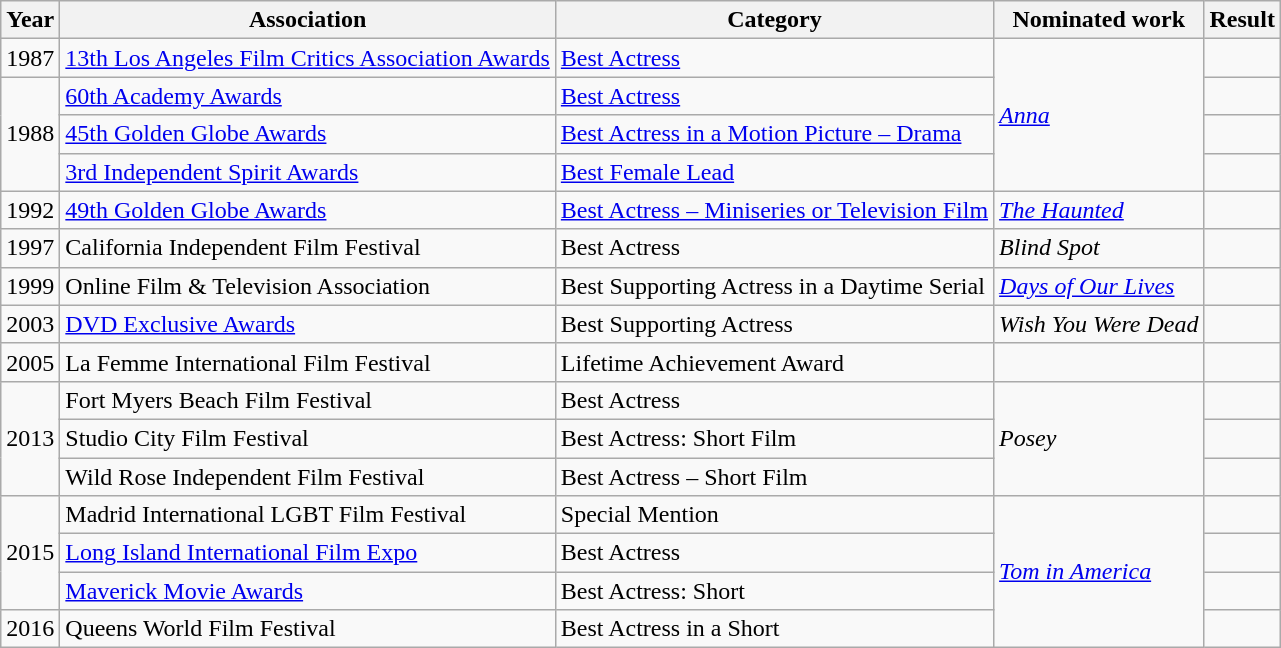<table class="wikitable sortable">
<tr>
<th>Year</th>
<th>Association</th>
<th>Category</th>
<th>Nominated work</th>
<th>Result</th>
</tr>
<tr>
<td>1987</td>
<td><a href='#'>13th Los Angeles Film Critics Association Awards</a></td>
<td><a href='#'>Best Actress</a> </td>
<td rowspan="4"><a href='#'><em>Anna</em></a></td>
<td></td>
</tr>
<tr>
<td rowspan="3">1988</td>
<td><a href='#'>60th Academy Awards</a></td>
<td><a href='#'>Best Actress</a></td>
<td></td>
</tr>
<tr>
<td><a href='#'>45th Golden Globe Awards</a></td>
<td><a href='#'>Best Actress in a Motion Picture – Drama</a></td>
<td></td>
</tr>
<tr>
<td><a href='#'>3rd Independent Spirit Awards</a></td>
<td><a href='#'>Best Female Lead</a></td>
<td></td>
</tr>
<tr>
<td>1992</td>
<td><a href='#'>49th Golden Globe Awards</a></td>
<td><a href='#'>Best Actress – Miniseries or Television Film</a></td>
<td><a href='#'><em>The Haunted</em></a></td>
<td></td>
</tr>
<tr>
<td>1997</td>
<td>California Independent Film Festival</td>
<td>Best Actress</td>
<td><em>Blind Spot</em></td>
<td></td>
</tr>
<tr>
<td>1999</td>
<td>Online Film & Television Association</td>
<td>Best Supporting Actress in a Daytime Serial</td>
<td><em><a href='#'>Days of Our Lives</a></em></td>
<td></td>
</tr>
<tr>
<td>2003</td>
<td><a href='#'>DVD Exclusive Awards</a></td>
<td>Best Supporting Actress</td>
<td><em>Wish You Were Dead</em></td>
<td></td>
</tr>
<tr>
<td>2005</td>
<td>La Femme International Film Festival</td>
<td>Lifetime Achievement Award</td>
<td></td>
<td></td>
</tr>
<tr>
<td rowspan="3">2013</td>
<td>Fort Myers Beach Film Festival</td>
<td>Best Actress</td>
<td rowspan="3"><em>Posey</em></td>
<td></td>
</tr>
<tr>
<td>Studio City Film Festival</td>
<td>Best Actress: Short Film</td>
<td></td>
</tr>
<tr>
<td>Wild Rose Independent Film Festival</td>
<td>Best Actress – Short Film</td>
<td></td>
</tr>
<tr>
<td rowspan="3">2015</td>
<td>Madrid International LGBT Film Festival</td>
<td>Special Mention </td>
<td rowspan="4"><em><a href='#'>Tom in America</a></em></td>
<td></td>
</tr>
<tr>
<td><a href='#'>Long Island International Film Expo</a></td>
<td>Best Actress</td>
<td></td>
</tr>
<tr>
<td><a href='#'>Maverick Movie Awards</a></td>
<td>Best Actress: Short</td>
<td></td>
</tr>
<tr>
<td>2016</td>
<td>Queens World Film Festival</td>
<td>Best Actress in a Short</td>
<td></td>
</tr>
</table>
